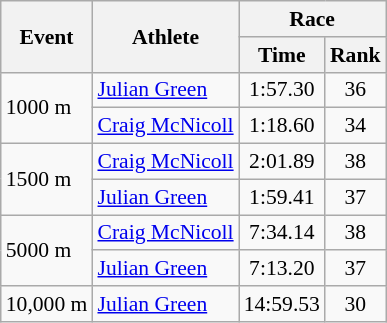<table class="wikitable" border="1" style="font-size:90%">
<tr>
<th rowspan=2>Event</th>
<th rowspan=2>Athlete</th>
<th colspan=2>Race</th>
</tr>
<tr>
<th>Time</th>
<th>Rank</th>
</tr>
<tr>
<td rowspan=2>1000 m</td>
<td><a href='#'>Julian Green</a></td>
<td align=center>1:57.30</td>
<td align=center>36</td>
</tr>
<tr>
<td><a href='#'>Craig McNicoll</a></td>
<td align=center>1:18.60</td>
<td align=center>34</td>
</tr>
<tr>
<td rowspan=2>1500 m</td>
<td><a href='#'>Craig McNicoll</a></td>
<td align=center>2:01.89</td>
<td align=center>38</td>
</tr>
<tr>
<td><a href='#'>Julian Green</a></td>
<td align=center>1:59.41</td>
<td align=center>37</td>
</tr>
<tr>
<td rowspan=2>5000 m</td>
<td><a href='#'>Craig McNicoll</a></td>
<td align=center>7:34.14</td>
<td align=center>38</td>
</tr>
<tr>
<td><a href='#'>Julian Green</a></td>
<td align=center>7:13.20</td>
<td align=center>37</td>
</tr>
<tr>
<td>10,000 m</td>
<td><a href='#'>Julian Green</a></td>
<td align=center>14:59.53</td>
<td align=center>30</td>
</tr>
</table>
